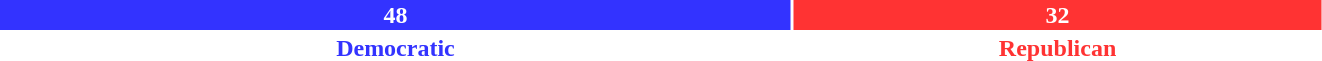<table style="width:70%">
<tr>
<td scope="row" colspan="2" style="text-align:center"></td>
</tr>
<tr>
<td scope="row" style="background:#3333FF; width:60%; text-align:center; color:white"><strong>48</strong></td>
<td style="background:#FF3333; width:40%; text-align:center; color:white"><strong>32</strong></td>
</tr>
<tr>
<td scope="row" style="text-align:center; color:#3333FF"><strong>Democratic</strong></td>
<td style="text-align:center; color:#FF3333"><strong>Republican</strong></td>
</tr>
</table>
